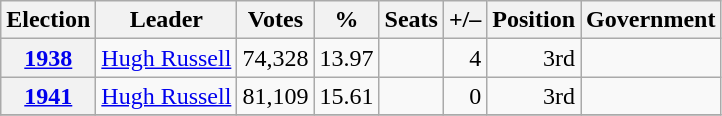<table class=wikitable style="text-align: right;">
<tr>
<th>Election</th>
<th>Leader</th>
<th>Votes</th>
<th>%</th>
<th>Seats</th>
<th>+/–</th>
<th>Position</th>
<th>Government</th>
</tr>
<tr>
<th><a href='#'>1938</a></th>
<td><a href='#'>Hugh Russell</a></td>
<td>74,328</td>
<td>13.97</td>
<td></td>
<td> 4</td>
<td> 3rd</td>
<td></td>
</tr>
<tr>
<th><a href='#'>1941</a></th>
<td><a href='#'>Hugh Russell</a></td>
<td>81,109</td>
<td>15.61</td>
<td></td>
<td> 0</td>
<td> 3rd</td>
<td></td>
</tr>
<tr>
</tr>
</table>
